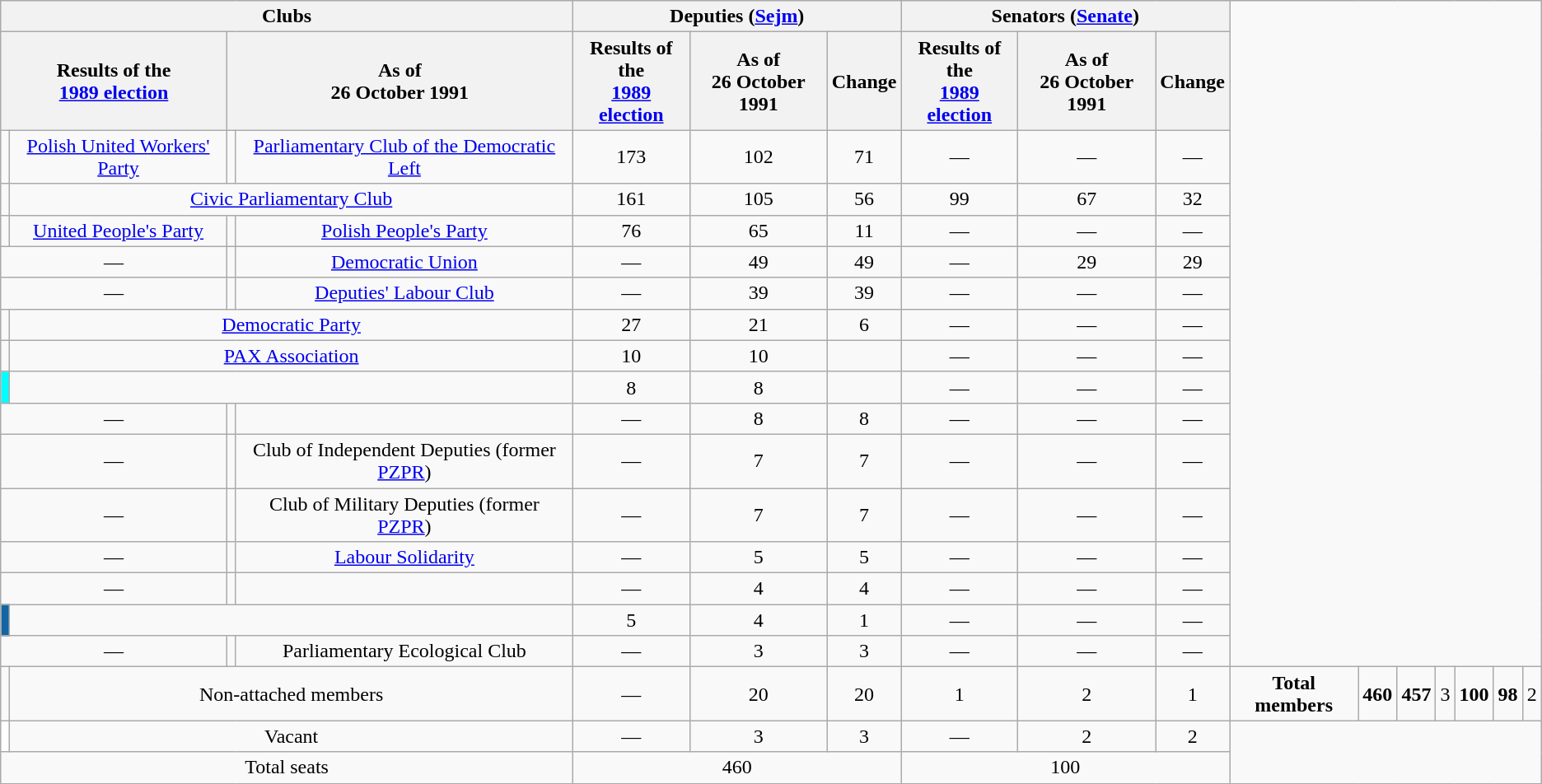<table class="wikitable sortable" style="text-align: center">
<tr>
<th colspan="4">Clubs</th>
<th colspan="3">Deputies (<a href='#'>Sejm</a>)</th>
<th colspan="3">Senators (<a href='#'>Senate</a>)</th>
</tr>
<tr>
<th colspan=2>Results of the<br><a href='#'>1989 election</a></th>
<th colspan=2>As of<br>26 October 1991</th>
<th>Results of the<br><a href='#'>1989 election</a></th>
<th>As of<br>26 October 1991</th>
<th>Change</th>
<th>Results of the<br><a href='#'>1989 election</a></th>
<th>As of<br>26 October 1991</th>
<th>Change</th>
</tr>
<tr>
<td></td>
<td><a href='#'>Polish United Workers' Party</a></td>
<td></td>
<td><a href='#'>Parliamentary Club of the Democratic Left</a></td>
<td>173</td>
<td>102</td>
<td> 71</td>
<td>—</td>
<td>—</td>
<td>—</td>
</tr>
<tr>
<td></td>
<td colspan=3><a href='#'>Civic Parliamentary Club</a></td>
<td>161</td>
<td>105</td>
<td> 56</td>
<td>99</td>
<td>67</td>
<td> 32</td>
</tr>
<tr>
<td></td>
<td><a href='#'>United People's Party</a></td>
<td></td>
<td><a href='#'>Polish People's Party</a></td>
<td>76</td>
<td>65</td>
<td> 11</td>
<td>—</td>
<td>—</td>
<td>—</td>
</tr>
<tr>
<td colspan=2>—</td>
<td></td>
<td><a href='#'>Democratic Union</a></td>
<td>—</td>
<td>49</td>
<td> 49</td>
<td>—</td>
<td>29</td>
<td> 29</td>
</tr>
<tr>
<td colspan=2>—</td>
<td></td>
<td><a href='#'>Deputies' Labour Club</a></td>
<td>—</td>
<td>39</td>
<td> 39</td>
<td>—</td>
<td>—</td>
<td>—</td>
</tr>
<tr>
<td></td>
<td colspan=3><a href='#'>Democratic Party</a></td>
<td>27</td>
<td>21</td>
<td> 6</td>
<td>—</td>
<td>—</td>
<td>—</td>
</tr>
<tr>
<td></td>
<td colspan=3><a href='#'>PAX Association</a></td>
<td>10</td>
<td>10</td>
<td></td>
<td>—</td>
<td>—</td>
<td>—</td>
</tr>
<tr>
<td style="background:#00FFFF"></td>
<td colspan=3></td>
<td>8</td>
<td>8</td>
<td></td>
<td>—</td>
<td>—</td>
<td>—</td>
</tr>
<tr>
<td colspan=2>—</td>
<td></td>
<td></td>
<td>—</td>
<td>8</td>
<td> 8</td>
<td>—</td>
<td>—</td>
<td>—</td>
</tr>
<tr>
<td colspan=2>—</td>
<td></td>
<td>Club of Independent Deputies (former <a href='#'>PZPR</a>)</td>
<td>—</td>
<td>7</td>
<td> 7</td>
<td>—</td>
<td>—</td>
<td>—</td>
</tr>
<tr>
<td colspan=2>—</td>
<td></td>
<td>Club of Military Deputies (former <a href='#'>PZPR</a>)</td>
<td>—</td>
<td>7</td>
<td> 7</td>
<td>—</td>
<td>—</td>
<td>—</td>
</tr>
<tr>
<td colspan=2>—</td>
<td></td>
<td><a href='#'>Labour Solidarity</a></td>
<td>—</td>
<td>5</td>
<td> 5</td>
<td>—</td>
<td>—</td>
<td>—</td>
</tr>
<tr>
<td colspan=2>—</td>
<td></td>
<td></td>
<td>—</td>
<td>4</td>
<td> 4</td>
<td>—</td>
<td>—</td>
<td>—</td>
</tr>
<tr>
<td style="background:#1465A4"></td>
<td colspan=3></td>
<td>5</td>
<td>4</td>
<td> 1</td>
<td>—</td>
<td>—</td>
<td>—</td>
</tr>
<tr>
<td colspan=2>—</td>
<td></td>
<td>Parliamentary Ecological Club</td>
<td>—</td>
<td>3</td>
<td> 3</td>
<td>—</td>
<td>—</td>
<td>—</td>
</tr>
<tr>
<td></td>
<td colspan=3>Non-attached members</td>
<td>—</td>
<td>20</td>
<td> 20</td>
<td>1</td>
<td>2</td>
<td> 1</td>
<td colspan="4"><strong>Total members</strong></td>
<td><strong>460</strong></td>
<td><strong>457</strong></td>
<td> 3</td>
<td><strong>100</strong></td>
<td><strong>98</strong></td>
<td> 2</td>
</tr>
<tr>
<td bgcolor="#FFFFFF"></td>
<td colspan=3>Vacant</td>
<td>—</td>
<td>3</td>
<td> 3</td>
<td>—</td>
<td>2</td>
<td> 2</td>
</tr>
<tr>
<td colspan="4">Total seats</td>
<td colspan="3">460</td>
<td colspan="3">100</td>
</tr>
</table>
